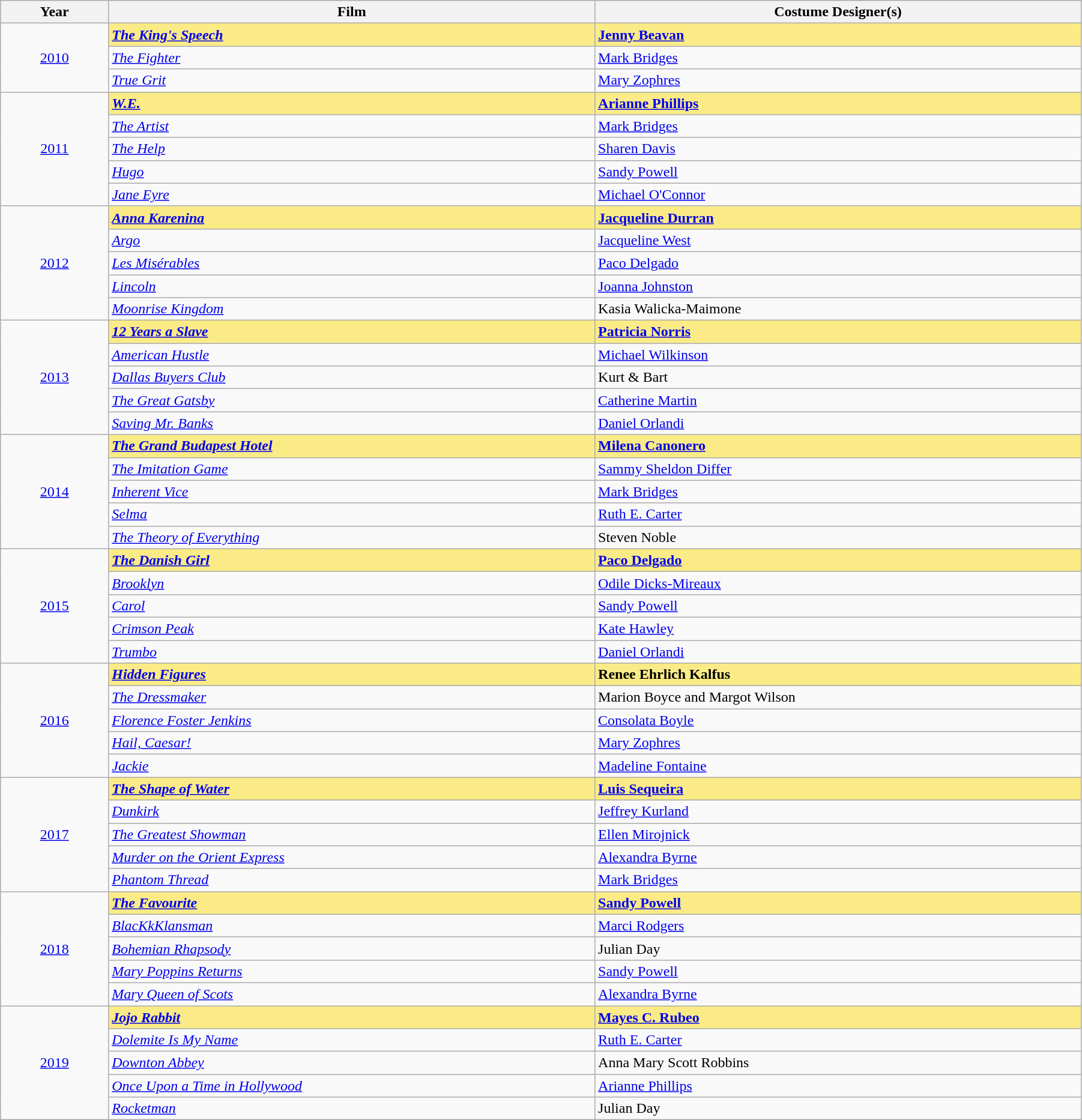<table class="wikitable" width="95%" cellpadding="5">
<tr>
<th width="10%">Year</th>
<th width="45%">Film</th>
<th width="45%">Costume Designer(s)</th>
</tr>
<tr>
<td rowspan="3" style="text-align:center;"><a href='#'>2010</a></td>
<td style="background:#FAEB86;"><strong><em><a href='#'>The King's Speech</a></em></strong></td>
<td style="background:#FAEB86;"><strong><a href='#'>Jenny Beavan</a></strong></td>
</tr>
<tr>
<td><em><a href='#'>The Fighter</a></em></td>
<td><a href='#'>Mark Bridges</a></td>
</tr>
<tr>
<td><em><a href='#'>True Grit</a></em></td>
<td><a href='#'>Mary Zophres</a></td>
</tr>
<tr>
<td rowspan="5" style="text-align:center;"><a href='#'>2011</a></td>
<td style="background:#FAEB86;"><strong><em><a href='#'>W.E.</a></em></strong></td>
<td style="background:#FAEB86;"><strong><a href='#'>Arianne Phillips</a></strong></td>
</tr>
<tr>
<td><em><a href='#'>The Artist</a></em></td>
<td><a href='#'>Mark Bridges</a></td>
</tr>
<tr>
<td><em><a href='#'>The Help</a></em></td>
<td><a href='#'>Sharen Davis</a></td>
</tr>
<tr>
<td><em><a href='#'>Hugo</a></em></td>
<td><a href='#'>Sandy Powell</a></td>
</tr>
<tr>
<td><em><a href='#'>Jane Eyre</a></em></td>
<td><a href='#'>Michael O'Connor</a></td>
</tr>
<tr>
<td rowspan="5" style="text-align:center;"><a href='#'>2012</a></td>
<td style="background:#FAEB86;"><strong><em><a href='#'>Anna Karenina</a></em></strong></td>
<td style="background:#FAEB86;"><strong><a href='#'>Jacqueline Durran</a></strong></td>
</tr>
<tr>
<td><em><a href='#'>Argo</a></em></td>
<td><a href='#'>Jacqueline West</a></td>
</tr>
<tr>
<td><em><a href='#'>Les Misérables</a></em></td>
<td><a href='#'>Paco Delgado</a></td>
</tr>
<tr>
<td><em><a href='#'>Lincoln</a></em></td>
<td><a href='#'>Joanna Johnston</a></td>
</tr>
<tr>
<td><em><a href='#'>Moonrise Kingdom</a></em></td>
<td>Kasia Walicka-Maimone</td>
</tr>
<tr>
<td rowspan="5" style="text-align:center;"><a href='#'>2013</a><br></td>
<td style="background:#FAEB86;"><strong><em><a href='#'>12 Years a Slave</a></em></strong></td>
<td style="background:#FAEB86;"><strong><a href='#'>Patricia Norris</a></strong></td>
</tr>
<tr>
<td><em><a href='#'>American Hustle</a></em></td>
<td><a href='#'>Michael Wilkinson</a></td>
</tr>
<tr>
<td><em><a href='#'>Dallas Buyers Club</a></em></td>
<td>Kurt & Bart</td>
</tr>
<tr>
<td><em><a href='#'>The Great Gatsby</a></em></td>
<td><a href='#'>Catherine Martin</a></td>
</tr>
<tr>
<td><em><a href='#'>Saving Mr. Banks</a></em></td>
<td><a href='#'>Daniel Orlandi</a></td>
</tr>
<tr>
<td rowspan="5" style="text-align:center;"><a href='#'>2014</a><br></td>
<td style="background:#FAEB86;"><strong><em><a href='#'>The Grand Budapest Hotel</a></em></strong></td>
<td style="background:#FAEB86;"><strong><a href='#'>Milena Canonero</a></strong></td>
</tr>
<tr>
<td><em><a href='#'>The Imitation Game</a></em></td>
<td><a href='#'>Sammy Sheldon Differ</a></td>
</tr>
<tr>
<td><em><a href='#'>Inherent Vice</a></em></td>
<td><a href='#'>Mark Bridges</a></td>
</tr>
<tr>
<td><em><a href='#'>Selma</a></em></td>
<td><a href='#'>Ruth E. Carter</a></td>
</tr>
<tr>
<td><em><a href='#'>The Theory of Everything</a></em></td>
<td>Steven Noble</td>
</tr>
<tr>
<td rowspan="5" style="text-align:center;"><a href='#'>2015</a><br></td>
<td style="background:#FAEB86;"><strong><em><a href='#'>The Danish Girl</a></em></strong></td>
<td style="background:#FAEB86;"><strong><a href='#'>Paco Delgado</a></strong></td>
</tr>
<tr>
<td><em><a href='#'>Brooklyn</a></em></td>
<td><a href='#'>Odile Dicks-Mireaux</a></td>
</tr>
<tr>
<td><em><a href='#'>Carol</a></em></td>
<td><a href='#'>Sandy Powell</a></td>
</tr>
<tr>
<td><em><a href='#'>Crimson Peak</a></em></td>
<td><a href='#'>Kate Hawley</a></td>
</tr>
<tr>
<td><em><a href='#'>Trumbo</a></em></td>
<td><a href='#'>Daniel Orlandi</a></td>
</tr>
<tr>
<td rowspan="5" style="text-align:center;"><a href='#'>2016</a><br></td>
<td style="background:#FAEB86;"><strong><em><a href='#'>Hidden Figures</a></em></strong></td>
<td style="background:#FAEB86;"><strong>Renee Ehrlich Kalfus</strong></td>
</tr>
<tr>
<td><em><a href='#'>The Dressmaker</a></em></td>
<td>Marion Boyce and Margot Wilson</td>
</tr>
<tr>
<td><em><a href='#'>Florence Foster Jenkins</a></em></td>
<td><a href='#'>Consolata Boyle</a></td>
</tr>
<tr>
<td><em><a href='#'>Hail, Caesar!</a></em></td>
<td><a href='#'>Mary Zophres</a></td>
</tr>
<tr>
<td><em><a href='#'>Jackie</a></em></td>
<td><a href='#'>Madeline Fontaine</a></td>
</tr>
<tr>
<td rowspan="5" style="text-align:center;"><a href='#'>2017</a><br></td>
<td style="background:#FAEB86;"><strong><em><a href='#'>The Shape of Water</a></em></strong></td>
<td style="background:#FAEB86;"><strong><a href='#'>Luis Sequeira</a></strong></td>
</tr>
<tr>
<td><em><a href='#'>Dunkirk</a></em></td>
<td><a href='#'>Jeffrey Kurland</a></td>
</tr>
<tr>
<td><em><a href='#'>The Greatest Showman</a></em></td>
<td><a href='#'>Ellen Mirojnick</a></td>
</tr>
<tr>
<td><em><a href='#'>Murder on the Orient Express</a></em></td>
<td><a href='#'>Alexandra Byrne</a></td>
</tr>
<tr>
<td><em><a href='#'>Phantom Thread</a></em></td>
<td><a href='#'>Mark Bridges</a></td>
</tr>
<tr>
<td rowspan="5" style="text-align:center;"><a href='#'>2018</a><br></td>
<td style="background:#FAEB86;"><strong><em><a href='#'>The Favourite</a></em></strong></td>
<td style="background:#FAEB86;"><strong><a href='#'>Sandy Powell</a></strong></td>
</tr>
<tr>
<td><em><a href='#'>BlacKkKlansman</a></em></td>
<td><a href='#'>Marci Rodgers</a></td>
</tr>
<tr>
<td><em><a href='#'>Bohemian Rhapsody</a></em></td>
<td>Julian Day</td>
</tr>
<tr>
<td><em><a href='#'>Mary Poppins Returns</a></em></td>
<td><a href='#'>Sandy Powell</a></td>
</tr>
<tr>
<td><em><a href='#'>Mary Queen of Scots</a></em></td>
<td><a href='#'>Alexandra Byrne</a></td>
</tr>
<tr>
<td rowspan="5" style="text-align:center;"><a href='#'>2019</a><br></td>
<td style="background:#FAEB86;"><strong><em><a href='#'>Jojo Rabbit</a></em></strong></td>
<td style="background:#FAEB86;"><strong><a href='#'>Mayes C. Rubeo</a></strong></td>
</tr>
<tr>
<td><em><a href='#'>Dolemite Is My Name</a></em></td>
<td><a href='#'>Ruth E. Carter</a></td>
</tr>
<tr>
<td><em><a href='#'>Downton Abbey</a></em></td>
<td>Anna Mary Scott Robbins</td>
</tr>
<tr>
<td><em><a href='#'>Once Upon a Time in Hollywood</a></em></td>
<td><a href='#'>Arianne Phillips</a></td>
</tr>
<tr>
<td><em><a href='#'>Rocketman</a></em></td>
<td>Julian Day</td>
</tr>
</table>
